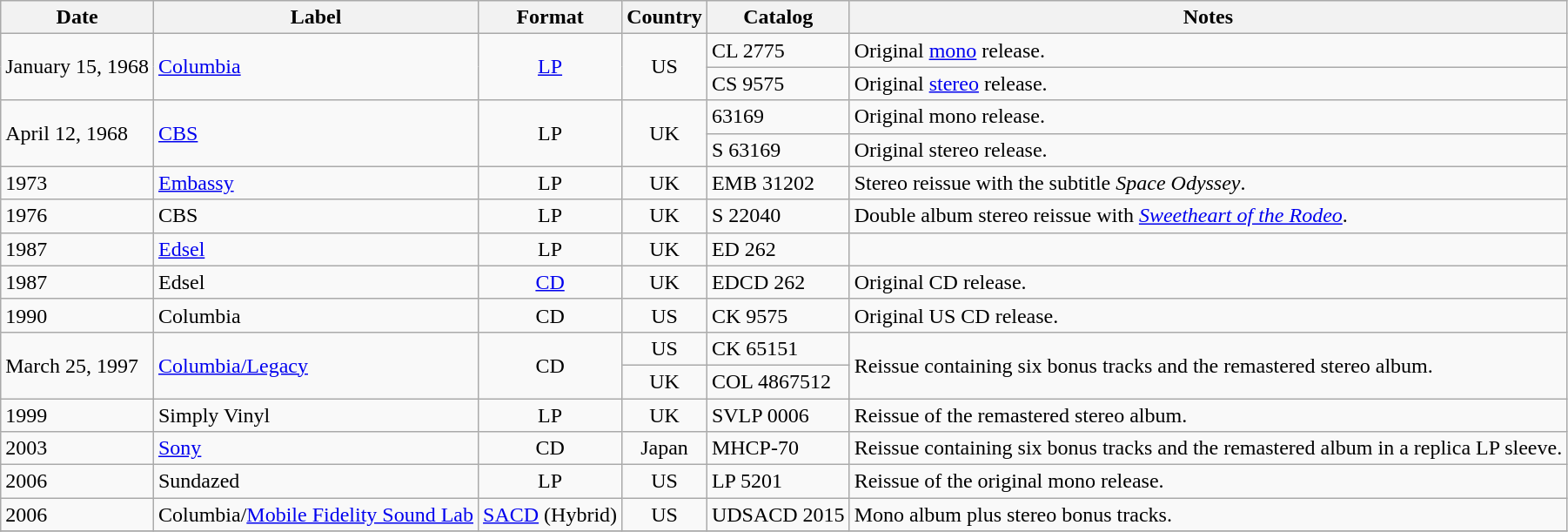<table class="wikitable" border="1">
<tr>
<th>Date</th>
<th>Label</th>
<th>Format</th>
<th>Country</th>
<th>Catalog</th>
<th>Notes</th>
</tr>
<tr>
<td rowspan="2">January 15, 1968</td>
<td rowspan="2"><a href='#'>Columbia</a></td>
<td rowspan="2" align="center"><a href='#'>LP</a></td>
<td rowspan="2" align="center">US</td>
<td>CL 2775</td>
<td>Original <a href='#'>mono</a> release.</td>
</tr>
<tr>
<td>CS 9575</td>
<td>Original <a href='#'>stereo</a> release.</td>
</tr>
<tr>
<td rowspan="2">April 12, 1968</td>
<td rowspan="2"><a href='#'>CBS</a></td>
<td rowspan="2" align="center">LP</td>
<td rowspan="2" align="center">UK</td>
<td>63169</td>
<td>Original mono release.</td>
</tr>
<tr>
<td>S 63169</td>
<td>Original stereo release.</td>
</tr>
<tr>
<td>1973</td>
<td><a href='#'>Embassy</a></td>
<td align="center">LP</td>
<td align="center">UK</td>
<td>EMB 31202</td>
<td>Stereo reissue with the subtitle <em>Space Odyssey</em>.</td>
</tr>
<tr>
<td>1976</td>
<td>CBS</td>
<td align="center">LP</td>
<td align="center">UK</td>
<td>S 22040</td>
<td>Double album stereo reissue with <em><a href='#'>Sweetheart of the Rodeo</a></em>.</td>
</tr>
<tr>
<td>1987</td>
<td><a href='#'>Edsel</a></td>
<td align="center">LP</td>
<td align="center">UK</td>
<td>ED 262</td>
<td></td>
</tr>
<tr>
<td>1987</td>
<td>Edsel</td>
<td align="center"><a href='#'>CD</a></td>
<td align="center">UK</td>
<td>EDCD 262</td>
<td>Original CD release.</td>
</tr>
<tr>
<td>1990</td>
<td>Columbia</td>
<td align="center">CD</td>
<td align="center">US</td>
<td>CK 9575</td>
<td>Original US CD release.</td>
</tr>
<tr>
<td rowspan="2">March 25, 1997</td>
<td rowspan="2"><a href='#'>Columbia/Legacy</a></td>
<td rowspan="2" align="center">CD</td>
<td align="center">US</td>
<td>CK 65151</td>
<td rowspan="2">Reissue containing six bonus tracks and the remastered stereo album.</td>
</tr>
<tr>
<td align="center">UK</td>
<td>COL 4867512</td>
</tr>
<tr>
<td>1999</td>
<td>Simply Vinyl</td>
<td align="center">LP</td>
<td align="center">UK</td>
<td>SVLP 0006</td>
<td>Reissue of the remastered stereo album.</td>
</tr>
<tr>
<td>2003</td>
<td><a href='#'>Sony</a></td>
<td align="center">CD</td>
<td align="center">Japan</td>
<td>MHCP-70</td>
<td>Reissue containing six bonus tracks and the remastered album in a replica LP sleeve.</td>
</tr>
<tr>
<td>2006</td>
<td>Sundazed</td>
<td align="center">LP</td>
<td align="center">US</td>
<td>LP 5201</td>
<td>Reissue of the original mono release.</td>
</tr>
<tr>
<td>2006</td>
<td>Columbia/<a href='#'>Mobile Fidelity Sound Lab</a></td>
<td align="center"><a href='#'>SACD</a> (Hybrid)</td>
<td align="center">US</td>
<td>UDSACD 2015</td>
<td>Mono album plus stereo bonus tracks.</td>
</tr>
<tr>
</tr>
</table>
